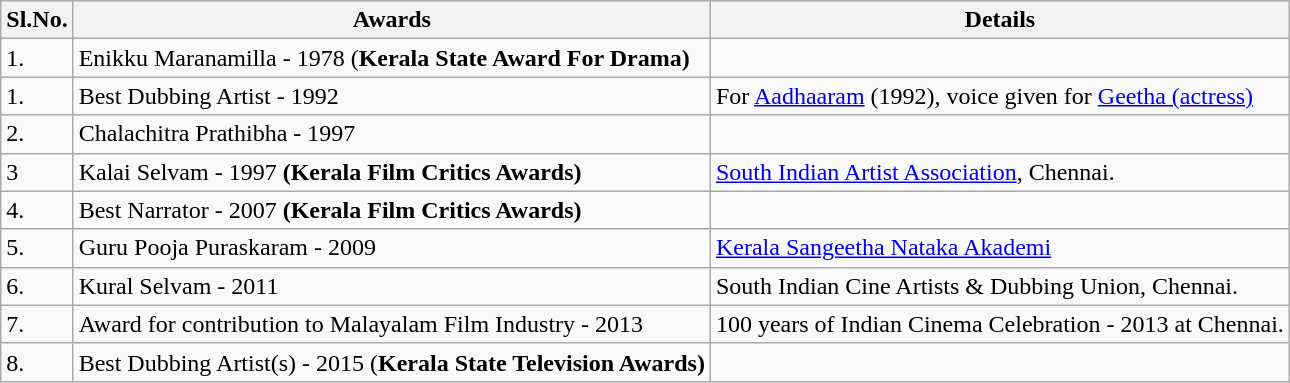<table class="wikitable">
<tr>
<th>Sl.No.</th>
<th>Awards</th>
<th>Details</th>
</tr>
<tr>
<td>1.</td>
<td>Enikku Maranamilla - 1978 (<strong>Kerala State Award For Drama)</strong></td>
<td></td>
</tr>
<tr>
<td>1.</td>
<td>Best Dubbing Artist - 1992</td>
<td>For <a href='#'>Aadhaaram</a> (1992), voice given for <a href='#'>Geetha (actress)</a></td>
</tr>
<tr>
<td>2.</td>
<td>Chalachitra Prathibha - 1997</td>
<td></td>
</tr>
<tr>
<td>3</td>
<td>Kalai Selvam - 1997 <strong>(Kerala Film Critics Awards)</strong></td>
<td><a href='#'>South Indian Artist Association</a>, Chennai.</td>
</tr>
<tr>
<td>4.</td>
<td>Best Narrator - 2007 <strong>(Kerala Film Critics Awards)</strong></td>
<td></td>
</tr>
<tr>
<td>5.</td>
<td>Guru Pooja Puraskaram - 2009</td>
<td><a href='#'>Kerala Sangeetha Nataka Akademi</a></td>
</tr>
<tr>
<td>6.</td>
<td>Kural Selvam - 2011</td>
<td>South Indian Cine Artists & Dubbing Union, Chennai.</td>
</tr>
<tr>
<td>7.</td>
<td>Award for contribution to Malayalam Film Industry - 2013</td>
<td>100 years of Indian Cinema Celebration - 2013 at Chennai.</td>
</tr>
<tr>
<td>8.</td>
<td>Best Dubbing Artist(s) - 2015 (<strong>Kerala State Television Awards)</strong></td>
<td></td>
</tr>
</table>
